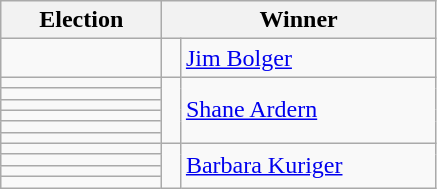<table class=wikitable>
<tr>
<th width=100>Election</th>
<th width=175 colspan=2>Winner</th>
</tr>
<tr>
<td></td>
<td width=5 bgcolor=></td>
<td><a href='#'>Jim Bolger</a></td>
</tr>
<tr>
<td></td>
<td rowspan=6 bgcolor=></td>
<td rowspan=6><a href='#'>Shane Ardern</a></td>
</tr>
<tr>
<td></td>
</tr>
<tr>
<td></td>
</tr>
<tr>
<td></td>
</tr>
<tr>
<td></td>
</tr>
<tr>
<td></td>
</tr>
<tr>
<td></td>
<td rowspan=4 width=5 bgcolor=></td>
<td rowspan=4><a href='#'>Barbara Kuriger</a></td>
</tr>
<tr>
<td></td>
</tr>
<tr>
<td></td>
</tr>
<tr>
<td></td>
</tr>
</table>
